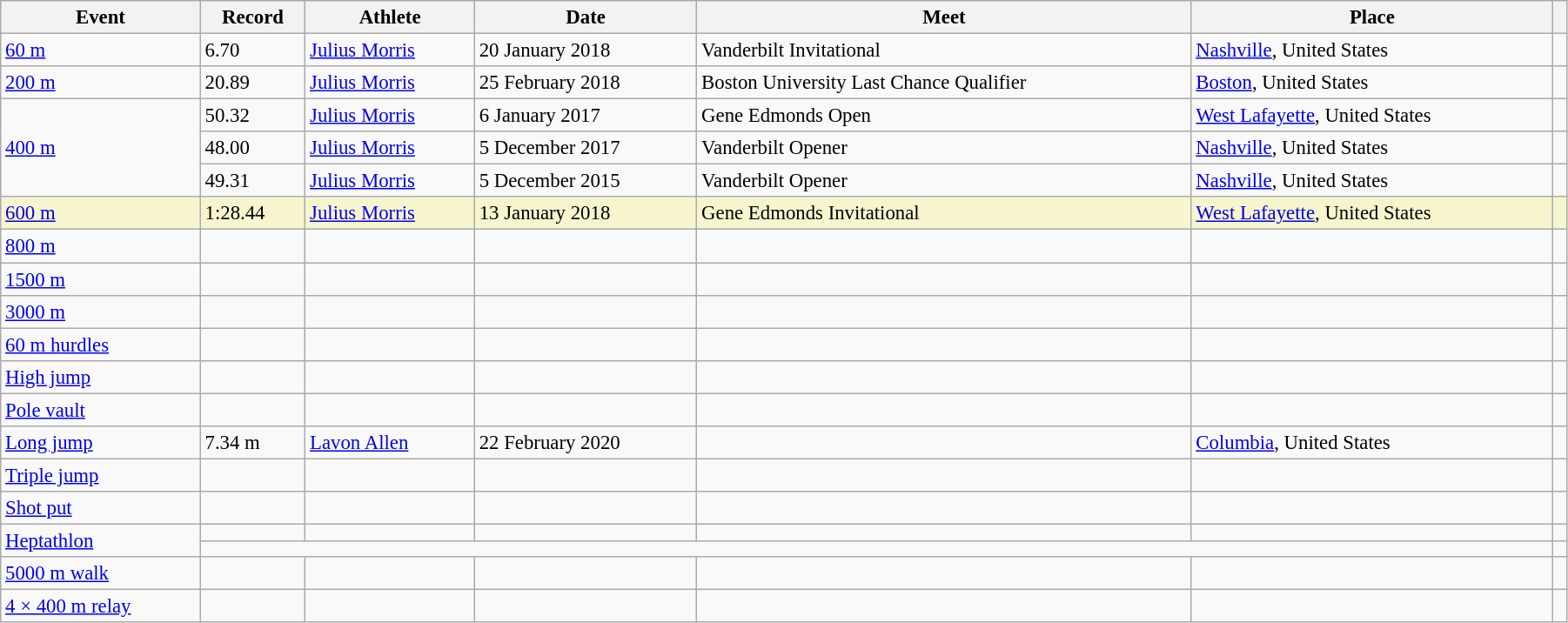<table class="wikitable" style="font-size:95%; width: 95%;">
<tr>
<th>Event</th>
<th>Record</th>
<th>Athlete</th>
<th>Date</th>
<th>Meet</th>
<th>Place</th>
<th></th>
</tr>
<tr>
<td><a href='#'>60 m</a></td>
<td>6.70</td>
<td><a href='#'>Julius Morris</a></td>
<td>20 January 2018</td>
<td>Vanderbilt Invitational</td>
<td><a href='#'>Nashville</a>, United States</td>
<td></td>
</tr>
<tr>
<td><a href='#'>200 m</a></td>
<td>20.89</td>
<td><a href='#'>Julius Morris</a></td>
<td>25 February 2018</td>
<td>Boston University Last Chance Qualifier</td>
<td><a href='#'>Boston</a>, United States</td>
<td></td>
</tr>
<tr>
<td rowspan=3><a href='#'>400 m</a></td>
<td>50.32</td>
<td><a href='#'>Julius Morris</a></td>
<td>6 January 2017</td>
<td>Gene Edmonds Open</td>
<td><a href='#'>West Lafayette</a>, United States</td>
<td></td>
</tr>
<tr>
<td>48.00 </td>
<td><a href='#'>Julius Morris</a></td>
<td>5 December 2017</td>
<td>Vanderbilt Opener</td>
<td><a href='#'>Nashville</a>, United States</td>
<td></td>
</tr>
<tr>
<td>49.31 </td>
<td><a href='#'>Julius Morris</a></td>
<td>5 December 2015</td>
<td>Vanderbilt Opener</td>
<td><a href='#'>Nashville</a>, United States</td>
<td></td>
</tr>
<tr style="background:#f6F5CE;">
<td><a href='#'>600 m</a></td>
<td>1:28.44</td>
<td><a href='#'>Julius Morris</a></td>
<td>13 January 2018</td>
<td>Gene Edmonds Invitational</td>
<td><a href='#'>West Lafayette</a>, United States</td>
<td></td>
</tr>
<tr>
<td><a href='#'>800 m</a></td>
<td></td>
<td></td>
<td></td>
<td></td>
<td></td>
<td></td>
</tr>
<tr>
<td><a href='#'>1500 m</a></td>
<td></td>
<td></td>
<td></td>
<td></td>
<td></td>
<td></td>
</tr>
<tr>
<td><a href='#'>3000 m</a></td>
<td></td>
<td></td>
<td></td>
<td></td>
<td></td>
<td></td>
</tr>
<tr>
<td><a href='#'>60 m hurdles</a></td>
<td></td>
<td></td>
<td></td>
<td></td>
<td></td>
<td></td>
</tr>
<tr>
<td><a href='#'>High jump</a></td>
<td></td>
<td></td>
<td></td>
<td></td>
<td></td>
<td></td>
</tr>
<tr>
<td><a href='#'>Pole vault</a></td>
<td></td>
<td></td>
<td></td>
<td></td>
<td></td>
<td></td>
</tr>
<tr>
<td><a href='#'>Long jump</a></td>
<td>7.34 m</td>
<td><a href='#'>Lavon Allen</a></td>
<td>22 February 2020</td>
<td></td>
<td><a href='#'>Columbia</a>, United States</td>
<td></td>
</tr>
<tr>
<td><a href='#'>Triple jump</a></td>
<td></td>
<td></td>
<td></td>
<td></td>
<td></td>
<td></td>
</tr>
<tr>
<td><a href='#'>Shot put</a></td>
<td></td>
<td></td>
<td></td>
<td></td>
<td></td>
<td></td>
</tr>
<tr>
<td rowspan=2><a href='#'>Heptathlon</a></td>
<td></td>
<td></td>
<td></td>
<td></td>
<td></td>
<td></td>
</tr>
<tr>
<td colspan=5></td>
<td></td>
</tr>
<tr>
<td><a href='#'>5000 m walk</a></td>
<td></td>
<td></td>
<td></td>
<td></td>
<td></td>
<td></td>
</tr>
<tr>
<td><a href='#'>4 × 400 m relay</a></td>
<td></td>
<td></td>
<td></td>
<td></td>
<td></td>
<td></td>
</tr>
</table>
